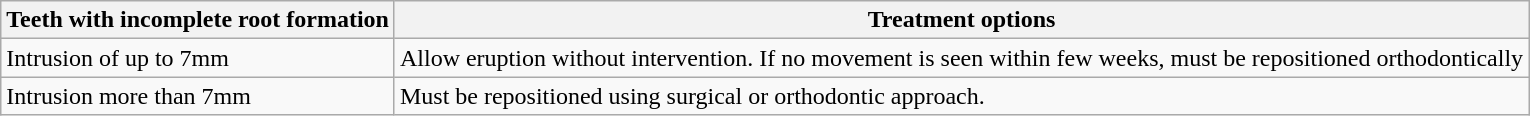<table class="wikitable">
<tr>
<th>Teeth with incomplete root formation</th>
<th>Treatment options</th>
</tr>
<tr>
<td>Intrusion of up to 7mm</td>
<td>Allow eruption without intervention. If no movement is seen within few weeks, must be repositioned orthodontically</td>
</tr>
<tr>
<td>Intrusion more than 7mm</td>
<td>Must be repositioned using surgical or orthodontic approach.</td>
</tr>
</table>
